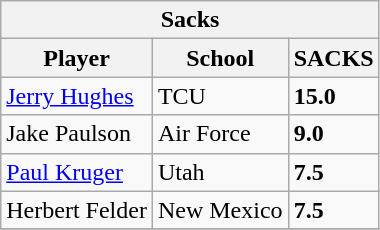<table class="wikitable">
<tr>
<th colspan="7" align="center">Sacks</th>
</tr>
<tr>
<th>Player</th>
<th>School</th>
<th>SACKS</th>
</tr>
<tr>
<td><a href='#'>Jerry Hughes</a></td>
<td>TCU</td>
<td><strong>15.0</strong></td>
</tr>
<tr>
<td>Jake Paulson</td>
<td>Air Force</td>
<td><strong>9.0</strong></td>
</tr>
<tr>
<td><a href='#'>Paul Kruger</a></td>
<td>Utah</td>
<td><strong>7.5</strong></td>
</tr>
<tr>
<td>Herbert Felder</td>
<td>New Mexico</td>
<td><strong>7.5</strong></td>
</tr>
<tr>
</tr>
</table>
